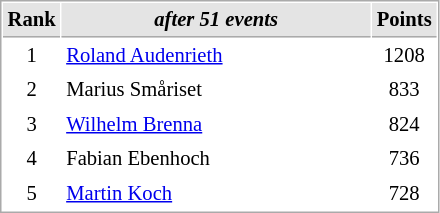<table cellspacing="1" cellpadding="3" style="border:1px solid #AAAAAA;font-size:86%">
<tr bgcolor="#E4E4E4">
<th style="border-bottom:1px solid #AAAAAA" width=10>Rank</th>
<th style="border-bottom:1px solid #AAAAAA" width=200><em>after 51 events</em></th>
<th style="border-bottom:1px solid #AAAAAA" width=20>Points</th>
</tr>
<tr>
<td align=center>1</td>
<td align=left> <a href='#'>Roland Audenrieth</a></td>
<td align=center>1208</td>
</tr>
<tr>
<td align=center>2</td>
<td align=left> Marius Småriset</td>
<td align=center>833</td>
</tr>
<tr>
<td align=center>3</td>
<td align=left> <a href='#'>Wilhelm Brenna</a></td>
<td align=center>824</td>
</tr>
<tr>
<td align=center>4</td>
<td align=left> Fabian Ebenhoch</td>
<td align=center>736</td>
</tr>
<tr>
<td align=center>5</td>
<td align=left> <a href='#'>Martin Koch</a></td>
<td align=center>728</td>
</tr>
</table>
